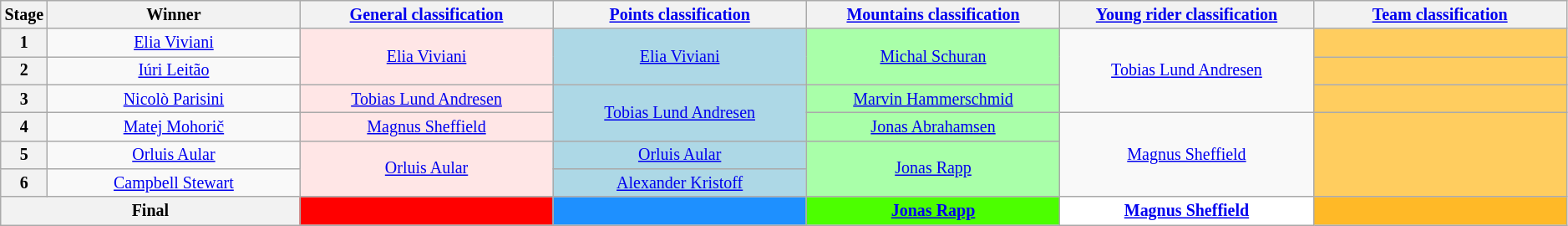<table class="wikitable" style="text-align: center; font-size:smaller;">
<tr>
<th width="1%">Stage</th>
<th width="16.5%">Winner</th>
<th width="16.5%"><a href='#'>General classification</a><br></th>
<th width="16.5%"><a href='#'>Points classification</a><br></th>
<th width="16.5%"><a href='#'>Mountains classification</a><br></th>
<th width="16.5%"><a href='#'>Young rider classification</a><br></th>
<th width="16.5%"><a href='#'>Team classification</a></th>
</tr>
<tr>
<th>1</th>
<td><a href='#'>Elia Viviani</a></td>
<td style="background:#FFE6E6;" rowspan=2><a href='#'>Elia Viviani</a></td>
<td style="background:lightblue;" rowspan=2><a href='#'>Elia Viviani</a></td>
<td style="background:#A9FFA9;" rowspan=2><a href='#'>Michal Schuran</a></td>
<td style="background:#white;" rowspan=3><a href='#'>Tobias Lund Andresen</a></td>
<td style="background:#FFCD5F;"></td>
</tr>
<tr>
<th>2</th>
<td><a href='#'>Iúri Leitão</a></td>
<td style="background:#FFCD5F;"></td>
</tr>
<tr>
<th>3</th>
<td><a href='#'>Nicolò Parisini</a></td>
<td style="background:#FFE6E6;"><a href='#'>Tobias Lund Andresen</a></td>
<td style="background:lightblue;" rowspan=2><a href='#'>Tobias Lund Andresen</a></td>
<td style="background:#A9FFA9;"><a href='#'>Marvin Hammerschmid</a></td>
<td style="background:#FFCD5F;"></td>
</tr>
<tr>
<th>4</th>
<td><a href='#'>Matej Mohorič</a></td>
<td style="background:#FFE6E6;"><a href='#'>Magnus Sheffield</a></td>
<td style="background:#A9FFA9;"><a href='#'>Jonas Abrahamsen</a></td>
<td style="background:#white;" rowspan=3><a href='#'>Magnus Sheffield</a></td>
<td style="background:#FFCD5F;" rowspan=3></td>
</tr>
<tr>
<th>5</th>
<td><a href='#'>Orluis Aular</a></td>
<td style="background:#FFE6E6;" rowspan=2><a href='#'>Orluis Aular</a></td>
<td style="background:lightblue;"><a href='#'>Orluis Aular</a></td>
<td style="background:#A9FFA9;" rowspan=2><a href='#'>Jonas Rapp</a></td>
</tr>
<tr>
<th>6</th>
<td><a href='#'>Campbell Stewart</a></td>
<td style="background:lightblue;"><a href='#'>Alexander Kristoff</a></td>
</tr>
<tr>
<th colspan="2">Final</th>
<th style="background:#f00;"></th>
<th style="background:dodgerblue;"></th>
<th style="background:#4CFF00;"><a href='#'>Jonas Rapp</a></th>
<th style="background:white;"><a href='#'>Magnus Sheffield</a></th>
<th style="background:#FFB927;"></th>
</tr>
</table>
